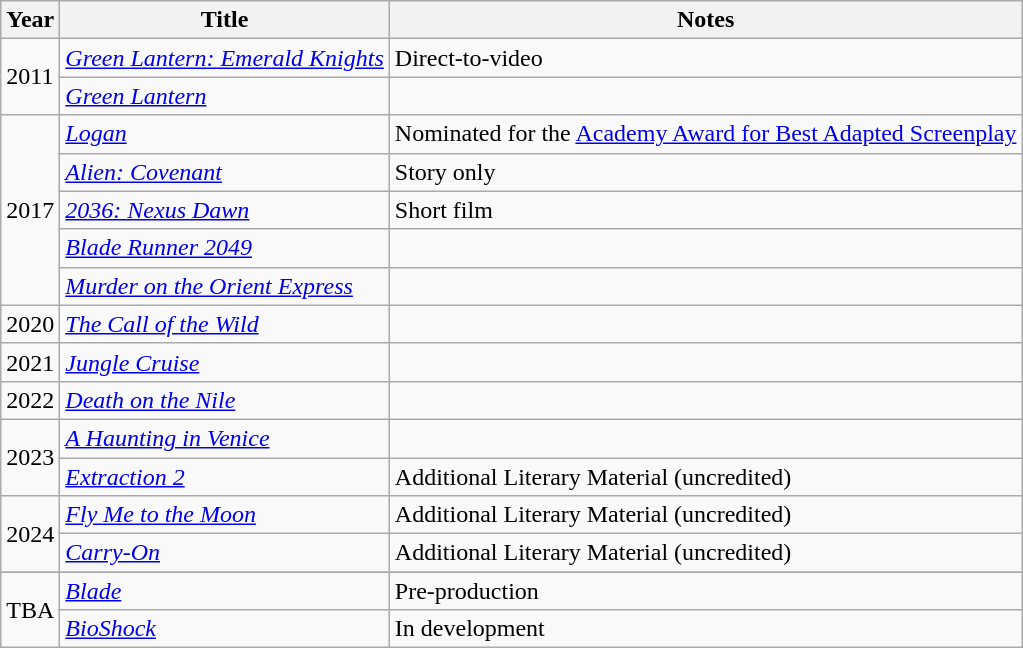<table class="wikitable">
<tr>
<th>Year</th>
<th>Title</th>
<th>Notes</th>
</tr>
<tr>
<td rowspan="2">2011</td>
<td><em><a href='#'>Green Lantern: Emerald Knights</a></em></td>
<td>Direct-to-video</td>
</tr>
<tr>
<td><em><a href='#'>Green Lantern</a></em></td>
<td></td>
</tr>
<tr>
<td rowspan="5">2017</td>
<td><em><a href='#'>Logan</a></em></td>
<td>Nominated for the <a href='#'>Academy Award for Best Adapted Screenplay</a></td>
</tr>
<tr>
<td><em><a href='#'>Alien: Covenant</a></em></td>
<td>Story only</td>
</tr>
<tr>
<td><em><a href='#'>2036: Nexus Dawn</a></em></td>
<td>Short film</td>
</tr>
<tr>
<td><em><a href='#'>Blade Runner 2049</a></em></td>
<td></td>
</tr>
<tr>
<td><em><a href='#'>Murder on the Orient Express</a></em></td>
<td></td>
</tr>
<tr>
<td>2020</td>
<td><em><a href='#'>The Call of the Wild</a></em></td>
<td></td>
</tr>
<tr>
<td>2021</td>
<td><em><a href='#'>Jungle Cruise</a></em></td>
<td></td>
</tr>
<tr>
<td>2022</td>
<td><em><a href='#'>Death on the Nile</a></em></td>
<td></td>
</tr>
<tr>
<td rowspan=2>2023</td>
<td><em><a href='#'>A Haunting in Venice</a></em></td>
<td></td>
</tr>
<tr>
<td><em><a href='#'>Extraction 2</a></em></td>
<td>Additional Literary Material (uncredited)</td>
</tr>
<tr>
<td rowspan=2>2024</td>
<td><em><a href='#'>Fly Me to the Moon</a></em></td>
<td>Additional Literary Material (uncredited)</td>
</tr>
<tr>
<td><em><a href='#'>Carry-On</a></em></td>
<td>Additional Literary Material (uncredited)</td>
</tr>
<tr>
</tr>
<tr>
<td rowspan="2">TBA</td>
<td><em><a href='#'>Blade</a></em></td>
<td>Pre-production</td>
</tr>
<tr>
<td><em><a href='#'>BioShock</a></em></td>
<td>In development</td>
</tr>
</table>
